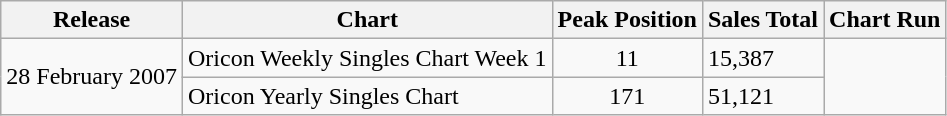<table class="wikitable">
<tr>
<th>Release</th>
<th>Chart</th>
<th>Peak Position</th>
<th>Sales Total</th>
<th>Chart Run</th>
</tr>
<tr>
<td rowspan="2">28 February 2007</td>
<td>Oricon Weekly Singles Chart Week 1</td>
<td align="center">11</td>
<td>15,387</td>
</tr>
<tr>
<td>Oricon Yearly Singles Chart</td>
<td align="center">171</td>
<td>51,121</td>
</tr>
</table>
